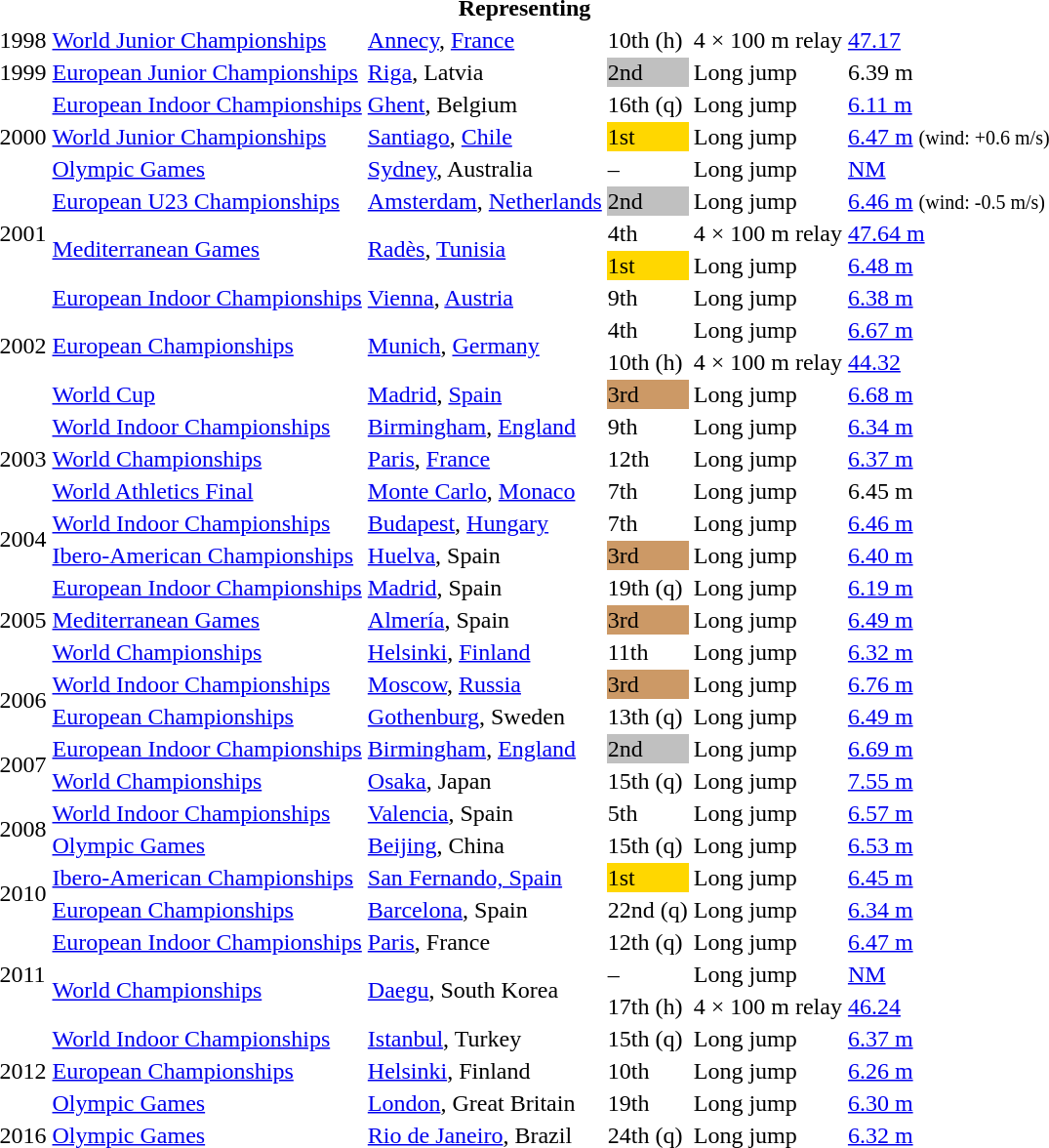<table>
<tr>
<th colspan="6">Representing </th>
</tr>
<tr>
<td>1998</td>
<td><a href='#'>World Junior Championships</a></td>
<td><a href='#'>Annecy</a>, <a href='#'>France</a></td>
<td>10th (h)</td>
<td>4 × 100 m relay</td>
<td><a href='#'>47.17</a></td>
</tr>
<tr>
<td>1999</td>
<td><a href='#'>European Junior Championships</a></td>
<td><a href='#'>Riga</a>, Latvia</td>
<td bgcolor="silver">2nd</td>
<td>Long jump</td>
<td>6.39 m</td>
</tr>
<tr>
<td rowspan=3>2000</td>
<td><a href='#'>European Indoor Championships</a></td>
<td><a href='#'>Ghent</a>, Belgium</td>
<td>16th (q)</td>
<td>Long jump</td>
<td><a href='#'>6.11 m</a></td>
</tr>
<tr>
<td><a href='#'>World Junior Championships</a></td>
<td><a href='#'>Santiago</a>, <a href='#'>Chile</a></td>
<td bgcolor="gold">1st</td>
<td>Long jump</td>
<td><a href='#'>6.47 m</a>  <small>(wind: +0.6 m/s)</small></td>
</tr>
<tr>
<td><a href='#'>Olympic Games</a></td>
<td><a href='#'>Sydney</a>, Australia</td>
<td>–</td>
<td>Long jump</td>
<td><a href='#'>NM</a></td>
</tr>
<tr>
<td rowspan=3>2001</td>
<td><a href='#'>European U23 Championships</a></td>
<td><a href='#'>Amsterdam</a>, <a href='#'>Netherlands</a></td>
<td bgcolor="silver">2nd</td>
<td>Long jump</td>
<td><a href='#'>6.46 m</a> <small>(wind: -0.5 m/s)</small></td>
</tr>
<tr>
<td rowspan=2><a href='#'>Mediterranean Games</a></td>
<td rowspan=2><a href='#'>Radès</a>, <a href='#'>Tunisia</a></td>
<td>4th</td>
<td>4 × 100 m relay</td>
<td><a href='#'>47.64 m</a></td>
</tr>
<tr>
<td bgcolor="gold">1st</td>
<td>Long jump</td>
<td><a href='#'>6.48 m</a></td>
</tr>
<tr>
<td rowspan=4>2002</td>
<td><a href='#'>European Indoor Championships</a></td>
<td><a href='#'>Vienna</a>, <a href='#'>Austria</a></td>
<td>9th</td>
<td>Long jump</td>
<td><a href='#'>6.38 m</a></td>
</tr>
<tr>
<td rowspan=2><a href='#'>European Championships</a></td>
<td rowspan=2><a href='#'>Munich</a>, <a href='#'>Germany</a></td>
<td>4th</td>
<td>Long jump</td>
<td><a href='#'>6.67 m</a></td>
</tr>
<tr>
<td>10th (h)</td>
<td>4 × 100 m relay</td>
<td><a href='#'>44.32</a></td>
</tr>
<tr>
<td><a href='#'>World Cup</a></td>
<td><a href='#'>Madrid</a>, <a href='#'>Spain</a></td>
<td bgcolor="cc9966">3rd</td>
<td>Long jump</td>
<td><a href='#'>6.68 m</a></td>
</tr>
<tr>
<td rowspan=3>2003</td>
<td><a href='#'>World Indoor Championships</a></td>
<td><a href='#'>Birmingham</a>, <a href='#'>England</a></td>
<td>9th</td>
<td>Long jump</td>
<td><a href='#'>6.34 m</a></td>
</tr>
<tr>
<td><a href='#'>World Championships</a></td>
<td><a href='#'>Paris</a>, <a href='#'>France</a></td>
<td>12th</td>
<td>Long jump</td>
<td><a href='#'>6.37 m</a></td>
</tr>
<tr>
<td><a href='#'>World Athletics Final</a></td>
<td><a href='#'>Monte Carlo</a>, <a href='#'>Monaco</a></td>
<td>7th</td>
<td>Long jump</td>
<td>6.45 m</td>
</tr>
<tr>
<td rowspan=2>2004</td>
<td><a href='#'>World Indoor Championships</a></td>
<td><a href='#'>Budapest</a>, <a href='#'>Hungary</a></td>
<td>7th</td>
<td>Long jump</td>
<td><a href='#'>6.46 m</a></td>
</tr>
<tr>
<td><a href='#'>Ibero-American Championships</a></td>
<td><a href='#'>Huelva</a>, Spain</td>
<td bgcolor="cc9966">3rd</td>
<td>Long jump</td>
<td><a href='#'>6.40 m</a></td>
</tr>
<tr>
<td rowspan=3>2005</td>
<td><a href='#'>European Indoor Championships</a></td>
<td><a href='#'>Madrid</a>, Spain</td>
<td>19th (q)</td>
<td>Long jump</td>
<td><a href='#'>6.19 m</a></td>
</tr>
<tr>
<td><a href='#'>Mediterranean Games</a></td>
<td><a href='#'>Almería</a>, Spain</td>
<td bgcolor="cc9966">3rd</td>
<td>Long jump</td>
<td><a href='#'>6.49 m</a></td>
</tr>
<tr>
<td><a href='#'>World Championships</a></td>
<td><a href='#'>Helsinki</a>, <a href='#'>Finland</a></td>
<td>11th</td>
<td>Long jump</td>
<td><a href='#'>6.32 m</a></td>
</tr>
<tr>
<td rowspan=2>2006</td>
<td><a href='#'>World Indoor Championships</a></td>
<td><a href='#'>Moscow</a>, <a href='#'>Russia</a></td>
<td bgcolor="cc9966">3rd</td>
<td>Long jump</td>
<td><a href='#'>6.76 m</a></td>
</tr>
<tr>
<td><a href='#'>European Championships</a></td>
<td><a href='#'>Gothenburg</a>, Sweden</td>
<td>13th (q)</td>
<td>Long jump</td>
<td><a href='#'>6.49 m</a></td>
</tr>
<tr>
<td rowspan=2>2007</td>
<td><a href='#'>European Indoor Championships</a></td>
<td><a href='#'>Birmingham</a>, <a href='#'>England</a></td>
<td bgcolor="silver">2nd</td>
<td>Long jump</td>
<td><a href='#'>6.69 m</a></td>
</tr>
<tr>
<td><a href='#'>World Championships</a></td>
<td><a href='#'>Osaka</a>, Japan</td>
<td>15th (q)</td>
<td>Long jump</td>
<td><a href='#'>7.55 m</a></td>
</tr>
<tr>
<td rowspan=2>2008</td>
<td><a href='#'>World Indoor Championships</a></td>
<td><a href='#'>Valencia</a>, Spain</td>
<td>5th</td>
<td>Long jump</td>
<td><a href='#'>6.57 m</a></td>
</tr>
<tr>
<td><a href='#'>Olympic Games</a></td>
<td><a href='#'>Beijing</a>, China</td>
<td>15th (q)</td>
<td>Long jump</td>
<td><a href='#'>6.53 m</a></td>
</tr>
<tr>
<td rowspan=2>2010</td>
<td><a href='#'>Ibero-American Championships</a></td>
<td><a href='#'>San Fernando, Spain</a></td>
<td bgcolor="gold">1st</td>
<td>Long jump</td>
<td><a href='#'>6.45 m</a></td>
</tr>
<tr>
<td><a href='#'>European Championships</a></td>
<td><a href='#'>Barcelona</a>, Spain</td>
<td>22nd (q)</td>
<td>Long jump</td>
<td><a href='#'>6.34 m</a></td>
</tr>
<tr>
<td rowspan=3>2011</td>
<td><a href='#'>European Indoor Championships</a></td>
<td><a href='#'>Paris</a>, France</td>
<td>12th (q)</td>
<td>Long jump</td>
<td><a href='#'>6.47 m</a></td>
</tr>
<tr>
<td rowspan=2><a href='#'>World Championships</a></td>
<td rowspan=2><a href='#'>Daegu</a>, South Korea</td>
<td>–</td>
<td>Long jump</td>
<td><a href='#'>NM</a></td>
</tr>
<tr>
<td>17th (h)</td>
<td>4 × 100 m relay</td>
<td><a href='#'>46.24</a></td>
</tr>
<tr>
<td rowspan=3>2012</td>
<td><a href='#'>World Indoor Championships</a></td>
<td><a href='#'>Istanbul</a>, Turkey</td>
<td>15th (q)</td>
<td>Long jump</td>
<td><a href='#'>6.37 m</a></td>
</tr>
<tr>
<td><a href='#'>European Championships</a></td>
<td><a href='#'>Helsinki</a>, Finland</td>
<td>10th</td>
<td>Long jump</td>
<td><a href='#'>6.26 m</a></td>
</tr>
<tr>
<td><a href='#'>Olympic Games</a></td>
<td><a href='#'>London</a>, Great Britain</td>
<td>19th</td>
<td>Long jump</td>
<td><a href='#'>6.30 m</a></td>
</tr>
<tr>
<td>2016</td>
<td><a href='#'>Olympic Games</a></td>
<td><a href='#'>Rio de Janeiro</a>, Brazil</td>
<td>24th (q)</td>
<td>Long jump</td>
<td><a href='#'>6.32 m</a></td>
</tr>
</table>
